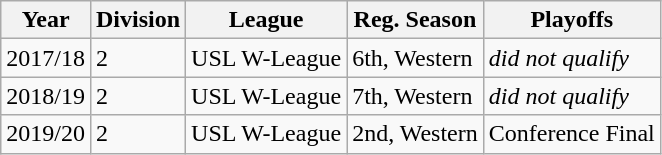<table class="wikitable">
<tr>
<th>Year</th>
<th>Division</th>
<th>League</th>
<th>Reg. Season</th>
<th>Playoffs</th>
</tr>
<tr>
<td>2017/18</td>
<td>2</td>
<td>USL W-League</td>
<td>6th, Western</td>
<td><em>did not qualify</em></td>
</tr>
<tr>
<td>2018/19</td>
<td>2</td>
<td>USL W-League</td>
<td>7th, Western</td>
<td><em>did not qualify</em></td>
</tr>
<tr>
<td>2019/20</td>
<td>2</td>
<td>USL W-League</td>
<td>2nd, Western</td>
<td>Conference Final</td>
</tr>
</table>
